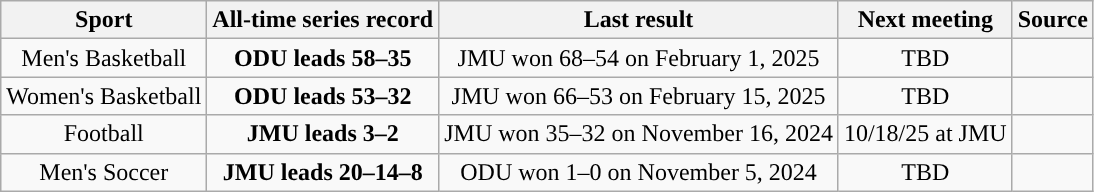<table class="wikitable" style="margin-left: 1em; margin-bottom: 1em; text-align: center">
<tr>
<th>Sport</th>
<th>All-time series record</th>
<th>Last result</th>
<th>Next meeting</th>
<th>Source</th>
</tr>
<tr>
<td>Men's Basketball</td>
<td><strong>ODU leads 58–35</strong></td>
<td>JMU won 68–54 on February 1, 2025</td>
<td>TBD</td>
<td></td>
</tr>
<tr>
<td>Women's Basketball</td>
<td><strong>ODU leads 53–32</strong></td>
<td>JMU won 66–53 on February 15, 2025</td>
<td>TBD</td>
<td></td>
</tr>
<tr>
<td>Football</td>
<td><strong>JMU leads 3–2</strong></td>
<td>JMU won 35–32 on November 16, 2024</td>
<td>10/18/25 at JMU</td>
<td></td>
</tr>
<tr>
<td>Men's Soccer</td>
<td><strong>JMU leads 20–14–8</strong></td>
<td>ODU won 1–0 on November 5, 2024</td>
<td>TBD</td>
<td></td>
</tr>
</table>
